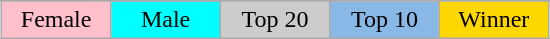<table class="wikitable" style="margin:1em auto; text-align:center;">
<tr>
</tr>
<tr>
<td style="background:pink; width:15%;">Female</td>
<td style="background:cyan; width:15%;">Male</td>
<td style="background:#ccc; width:15%;">Top 20</td>
<td style="background:#8ab8e6; width:15%;">Top 10</td>
<td style="background:gold; width:15%;">Winner</td>
</tr>
</table>
